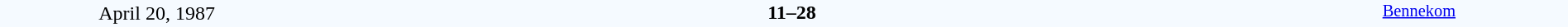<table style="width: 100%; background:#F5FAFF;" cellspacing="0">
<tr>
<td align=center rowspan=3 width=20%>April 20, 1987<br></td>
</tr>
<tr>
<td width=24% align=right></td>
<td align=center width=13%><strong>11–28</strong></td>
<td width=24%></td>
<td style=font-size:85% rowspan=3 valign=top align=center><a href='#'>Bennekom</a></td>
</tr>
<tr style=font-size:85%>
<td align=right></td>
<td align=center></td>
<td></td>
</tr>
</table>
